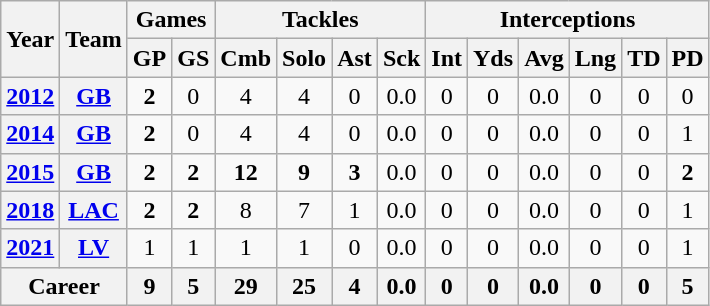<table class="wikitable" style="text-align:center;">
<tr>
<th rowspan="2">Year</th>
<th rowspan="2">Team</th>
<th colspan="2">Games</th>
<th colspan="4">Tackles</th>
<th colspan="6">Interceptions</th>
</tr>
<tr>
<th>GP</th>
<th>GS</th>
<th>Cmb</th>
<th>Solo</th>
<th>Ast</th>
<th>Sck</th>
<th>Int</th>
<th>Yds</th>
<th>Avg</th>
<th>Lng</th>
<th>TD</th>
<th>PD</th>
</tr>
<tr>
<th><a href='#'>2012</a></th>
<th><a href='#'>GB</a></th>
<td><strong>2</strong></td>
<td>0</td>
<td>4</td>
<td>4</td>
<td>0</td>
<td>0.0</td>
<td>0</td>
<td>0</td>
<td>0.0</td>
<td>0</td>
<td>0</td>
<td>0</td>
</tr>
<tr>
<th><a href='#'>2014</a></th>
<th><a href='#'>GB</a></th>
<td><strong>2</strong></td>
<td>0</td>
<td>4</td>
<td>4</td>
<td>0</td>
<td>0.0</td>
<td>0</td>
<td>0</td>
<td>0.0</td>
<td>0</td>
<td>0</td>
<td>1</td>
</tr>
<tr>
<th><a href='#'>2015</a></th>
<th><a href='#'>GB</a></th>
<td><strong>2</strong></td>
<td><strong>2</strong></td>
<td><strong>12</strong></td>
<td><strong>9</strong></td>
<td><strong>3</strong></td>
<td>0.0</td>
<td>0</td>
<td>0</td>
<td>0.0</td>
<td>0</td>
<td>0</td>
<td><strong>2</strong></td>
</tr>
<tr>
<th><a href='#'>2018</a></th>
<th><a href='#'>LAC</a></th>
<td><strong>2</strong></td>
<td><strong>2</strong></td>
<td>8</td>
<td>7</td>
<td>1</td>
<td>0.0</td>
<td>0</td>
<td>0</td>
<td>0.0</td>
<td>0</td>
<td>0</td>
<td>1</td>
</tr>
<tr>
<th><a href='#'>2021</a></th>
<th><a href='#'>LV</a></th>
<td>1</td>
<td>1</td>
<td>1</td>
<td>1</td>
<td>0</td>
<td>0.0</td>
<td>0</td>
<td>0</td>
<td>0.0</td>
<td>0</td>
<td>0</td>
<td>1</td>
</tr>
<tr>
<th colspan="2">Career</th>
<th>9</th>
<th>5</th>
<th>29</th>
<th>25</th>
<th>4</th>
<th>0.0</th>
<th>0</th>
<th>0</th>
<th>0.0</th>
<th>0</th>
<th>0</th>
<th>5</th>
</tr>
</table>
